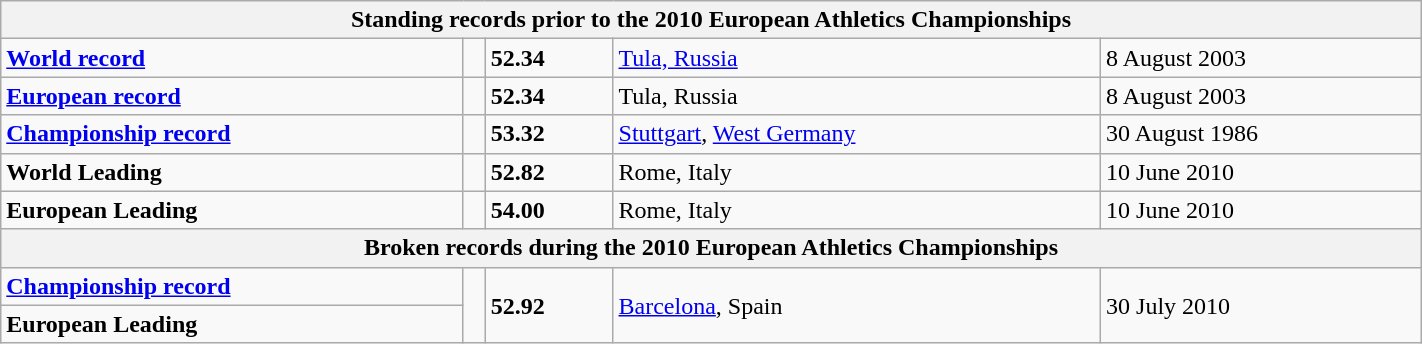<table class="wikitable" width=75%>
<tr>
<th colspan="5">Standing records prior to the 2010 European Athletics Championships</th>
</tr>
<tr>
<td><strong><a href='#'>World record</a></strong></td>
<td></td>
<td><strong>52.34</strong></td>
<td><a href='#'>Tula, Russia</a></td>
<td>8 August 2003</td>
</tr>
<tr>
<td><strong><a href='#'>European record</a></strong></td>
<td></td>
<td><strong>52.34</strong></td>
<td>Tula, Russia</td>
<td>8 August 2003</td>
</tr>
<tr>
<td><strong><a href='#'>Championship record</a></strong></td>
<td></td>
<td><strong>53.32</strong></td>
<td><a href='#'>Stuttgart</a>, <a href='#'>West Germany</a></td>
<td>30 August 1986</td>
</tr>
<tr>
<td><strong>World Leading</strong></td>
<td></td>
<td><strong>52.82</strong></td>
<td>Rome, Italy</td>
<td>10 June 2010</td>
</tr>
<tr>
<td><strong>European Leading</strong></td>
<td></td>
<td><strong>54.00</strong></td>
<td>Rome, Italy</td>
<td>10 June 2010</td>
</tr>
<tr>
<th colspan="5">Broken records during the 2010 European Athletics Championships</th>
</tr>
<tr>
<td><strong><a href='#'>Championship record</a></strong></td>
<td rowspan="2"></td>
<td rowspan="2"><strong>52.92</strong></td>
<td rowspan="2"><a href='#'>Barcelona</a>, Spain</td>
<td rowspan="2">30 July 2010</td>
</tr>
<tr>
<td><strong>European Leading</strong></td>
</tr>
</table>
